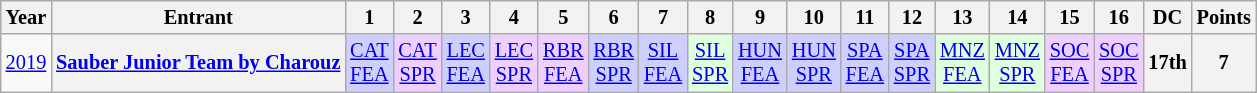<table class="wikitable" style="text-align:center; font-size:85%">
<tr>
<th>Year</th>
<th>Entrant</th>
<th>1</th>
<th>2</th>
<th>3</th>
<th>4</th>
<th>5</th>
<th>6</th>
<th>7</th>
<th>8</th>
<th>9</th>
<th>10</th>
<th>11</th>
<th>12</th>
<th>13</th>
<th>14</th>
<th>15</th>
<th>16</th>
<th>DC</th>
<th>Points</th>
</tr>
<tr>
<td><a href='#'>2019</a></td>
<th nowrap><a href='#'>Sauber Junior Team by Charouz</a></th>
<td style="background:#CFCFFF;"><a href='#'>CAT<br>FEA</a><br></td>
<td style="background:#EFCFFF;"><a href='#'>CAT<br>SPR</a><br></td>
<td style="background:#CFCFFF;"><a href='#'>LEC<br>FEA</a><br></td>
<td style="background:#EFCFFF;"><a href='#'>LEC<br>SPR</a><br></td>
<td style="background:#EFCFFF;"><a href='#'>RBR<br>FEA</a><br></td>
<td style="background:#CFCFFF;"><a href='#'>RBR<br>SPR</a><br></td>
<td style="background:#CFCFFF;"><a href='#'>SIL<br>FEA</a><br></td>
<td style="background:#DFFFDF;"><a href='#'>SIL<br>SPR</a><br></td>
<td style="background:#CFCFFF;"><a href='#'>HUN<br>FEA</a><br></td>
<td style="background:#CFCFFF;"><a href='#'>HUN<br>SPR</a><br></td>
<td style="background:#CFCFFF;"><a href='#'>SPA<br>FEA</a><br></td>
<td style="background:#CFCFFF;"><a href='#'>SPA<br>SPR</a><br></td>
<td style="background:#DFFFDF;"><a href='#'>MNZ<br>FEA</a><br></td>
<td style="background:#DFFFDF;"><a href='#'>MNZ<br>SPR</a><br></td>
<td style="background:#EFCFFF;"><a href='#'>SOC<br>FEA</a><br></td>
<td style="background:#EFCFFF;"><a href='#'>SOC<br>SPR</a><br></td>
<th>17th</th>
<th>7</th>
</tr>
</table>
